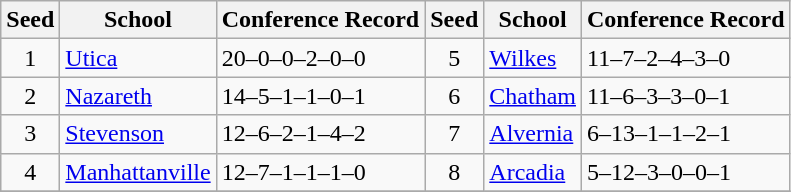<table class="wikitable">
<tr>
<th>Seed</th>
<th>School</th>
<th>Conference Record</th>
<th>Seed</th>
<th>School</th>
<th>Conference Record</th>
</tr>
<tr>
<td align=center>1</td>
<td><a href='#'>Utica</a></td>
<td>20–0–0–2–0–0</td>
<td align=center>5</td>
<td><a href='#'>Wilkes</a></td>
<td>11–7–2–4–3–0</td>
</tr>
<tr>
<td align=center>2</td>
<td><a href='#'>Nazareth</a></td>
<td>14–5–1–1–0–1</td>
<td align=center>6</td>
<td><a href='#'>Chatham</a></td>
<td>11–6–3–3–0–1</td>
</tr>
<tr>
<td align=center>3</td>
<td><a href='#'>Stevenson</a></td>
<td>12–6–2–1–4–2</td>
<td align=center>7</td>
<td><a href='#'>Alvernia</a></td>
<td>6–13–1–1–2–1</td>
</tr>
<tr>
<td align=center>4</td>
<td><a href='#'>Manhattanville</a></td>
<td>12–7–1–1–1–0</td>
<td align=center>8</td>
<td><a href='#'>Arcadia</a></td>
<td>5–12–3–0–0–1</td>
</tr>
<tr>
</tr>
</table>
